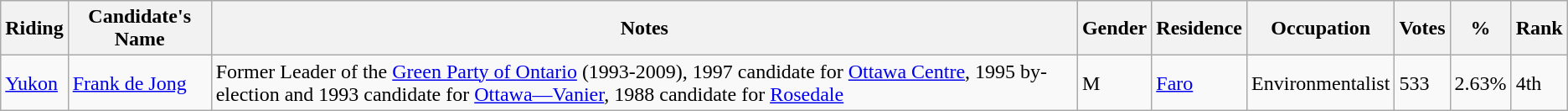<table class="wikitable sortable">
<tr>
<th>Riding<br></th>
<th>Candidate's Name</th>
<th>Notes</th>
<th>Gender</th>
<th>Residence</th>
<th>Occupation</th>
<th>Votes</th>
<th>%</th>
<th>Rank</th>
</tr>
<tr>
<td><a href='#'>Yukon</a></td>
<td><a href='#'>Frank de Jong</a></td>
<td>Former Leader of the <a href='#'>Green Party of Ontario</a> (1993-2009), 1997 candidate for <a href='#'>Ottawa Centre</a>, 1995 by-election and 1993 candidate for <a href='#'>Ottawa—Vanier</a>, 1988 candidate for <a href='#'>Rosedale</a></td>
<td>M</td>
<td><a href='#'>Faro</a></td>
<td>Environmentalist</td>
<td>533</td>
<td>2.63%</td>
<td>4th</td>
</tr>
</table>
